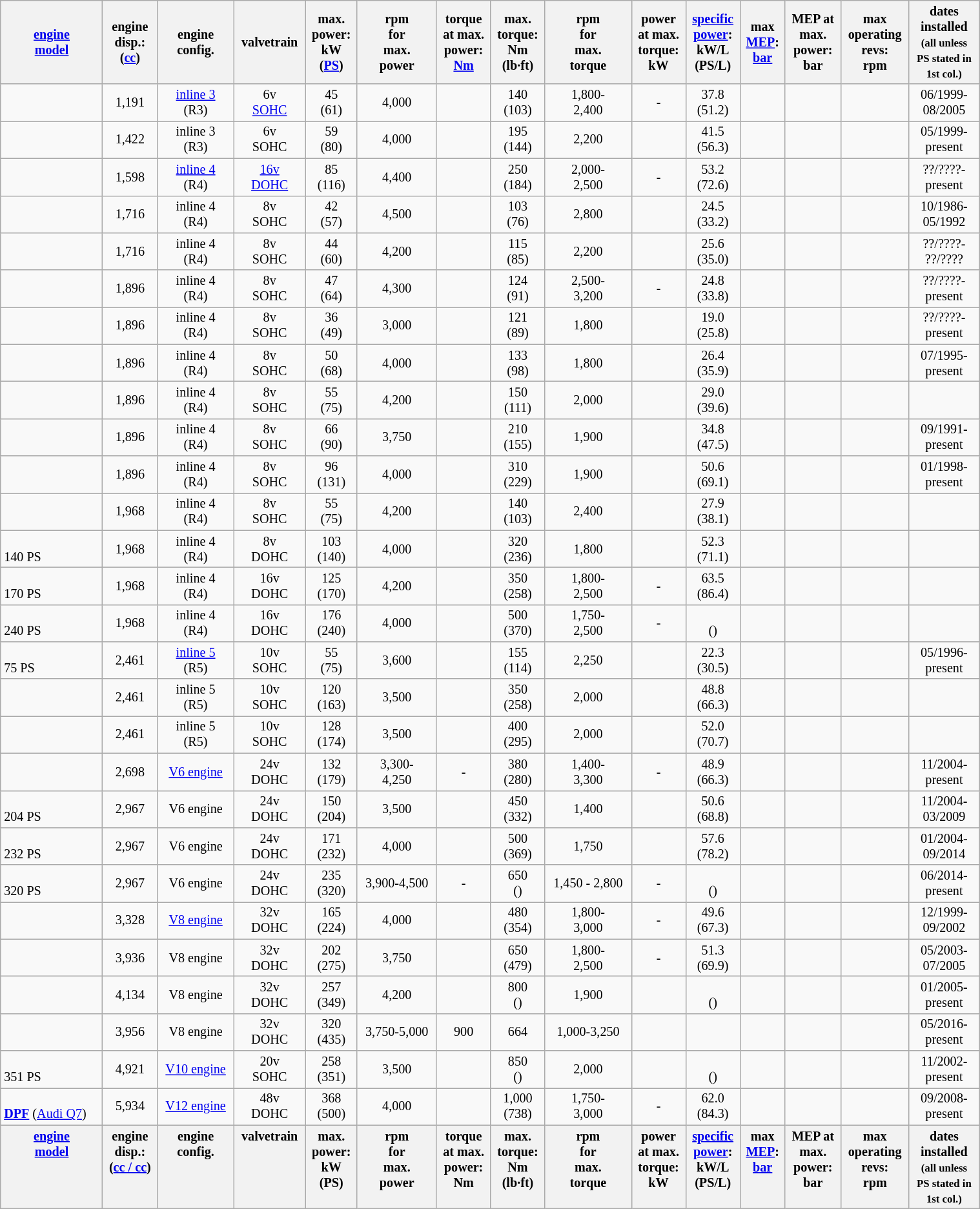<table class="wikitable sortable" style="margin:1em auto; text-align:center; font-size:84%; width:80%;">
<tr>
<th><a href='#'>engine<br>model</a></th>
<th>engine<br>disp.:<br>(<a href='#'>cc</a>)</th>
<th>engine<br>config.</th>
<th>valvetrain</th>
<th>max.<br>power:<br>kW<br>(<a href='#'>PS</a>)</th>
<th>rpm<br>for<br>max.<br>power</th>
<th>torque<br> at max.<br>power:<br><a href='#'>Nm</a></th>
<th>max.<br>torque:<br>Nm<br>(lb·ft)</th>
<th>rpm<br>for<br>max.<br>torque</th>
<th>power<br> at max.<br>torque:<br>kW</th>
<th><a href='#'>specific<br>power</a>:<br>kW/L<br>(PS/L)</th>
<th>max<br><a href='#'>MEP</a>:<br><a href='#'>bar</a></th>
<th>MEP at <br>max.<br>power:<br>bar</th>
<th>max<br>operating<br>revs:<br>rpm</th>
<th>dates<br>installed<br><small>(all unless<br>PS stated in<br>1st col.)</small></th>
</tr>
<tr>
<td align='left'><strong></strong></td>
<td>1,191</td>
<td><a href='#'>inline 3</a><br>(R3)</td>
<td>6v<br><a href='#'>SOHC</a></td>
<td>45<br>(61)</td>
<td>4,000</td>
<td></td>
<td>140<br>(103)</td>
<td>1,800-<br>2,400</td>
<td>-</td>
<td>37.8<br>(51.2)</td>
<td></td>
<td></td>
<td></td>
<td>06/1999-<br>08/2005</td>
</tr>
<tr>
<td align='left'><strong></strong></td>
<td>1,422</td>
<td>inline 3<br>(R3)</td>
<td>6v<br>SOHC</td>
<td>59<br>(80)</td>
<td>4,000</td>
<td></td>
<td>195<br>(144)</td>
<td>2,200</td>
<td></td>
<td>41.5<br>(56.3)</td>
<td></td>
<td></td>
<td></td>
<td>05/1999-<br>present</td>
</tr>
<tr>
<td align='left'><strong></strong></td>
<td>1,598</td>
<td><a href='#'>inline 4</a><br>(R4)</td>
<td><a href='#'>16v</a><br><a href='#'>DOHC</a></td>
<td>85<br>(116)</td>
<td>4,400</td>
<td></td>
<td>250<br>(184)</td>
<td>2,000-<br>2,500</td>
<td>-</td>
<td>53.2<br>(72.6)</td>
<td></td>
<td></td>
<td></td>
<td>??/????-<br>present</td>
</tr>
<tr>
<td align='left'><strong></strong></td>
<td>1,716</td>
<td>inline 4<br>(R4)</td>
<td>8v<br>SOHC</td>
<td>42<br>(57)</td>
<td>4,500</td>
<td></td>
<td>103<br>(76)</td>
<td>2,800</td>
<td></td>
<td>24.5<br>(33.2)</td>
<td></td>
<td></td>
<td></td>
<td>10/1986-<br>05/1992</td>
</tr>
<tr>
<td align='left'><strong></strong></td>
<td>1,716</td>
<td>inline 4<br>(R4)</td>
<td>8v<br>SOHC</td>
<td>44<br>(60)</td>
<td>4,200</td>
<td></td>
<td>115<br>(85)</td>
<td>2,200</td>
<td></td>
<td>25.6<br>(35.0)</td>
<td></td>
<td></td>
<td></td>
<td>??/????-<br>??/????</td>
</tr>
<tr>
<td align='left'><strong></strong></td>
<td>1,896</td>
<td>inline 4<br>(R4)</td>
<td>8v<br>SOHC</td>
<td>47<br>(64)</td>
<td>4,300</td>
<td></td>
<td>124<br>(91)</td>
<td>2,500-<br>3,200</td>
<td>-</td>
<td>24.8<br>(33.8)</td>
<td></td>
<td></td>
<td></td>
<td>??/????-<br>present</td>
</tr>
<tr>
<td align='left'><strong></strong></td>
<td>1,896</td>
<td>inline 4<br>(R4)</td>
<td>8v<br>SOHC</td>
<td>36<br>(49)</td>
<td>3,000</td>
<td></td>
<td>121<br>(89)</td>
<td>1,800</td>
<td></td>
<td>19.0<br>(25.8)</td>
<td></td>
<td></td>
<td></td>
<td>??/????-<br>present</td>
</tr>
<tr>
<td align='left'><strong></strong></td>
<td>1,896</td>
<td>inline 4<br>(R4)</td>
<td>8v<br>SOHC</td>
<td>50<br>(68)</td>
<td>4,000</td>
<td></td>
<td>133<br>(98)</td>
<td>1,800</td>
<td></td>
<td>26.4<br>(35.9)</td>
<td></td>
<td></td>
<td></td>
<td>07/1995-<br>present</td>
</tr>
<tr>
<td align='left'><strong></strong></td>
<td>1,896</td>
<td>inline 4<br>(R4)</td>
<td>8v<br>SOHC</td>
<td>55<br>(75)</td>
<td>4,200</td>
<td></td>
<td>150<br>(111)</td>
<td>2,000</td>
<td></td>
<td>29.0<br>(39.6)</td>
<td></td>
<td></td>
<td></td>
<td></td>
</tr>
<tr>
<td align='left'><strong></strong></td>
<td>1,896</td>
<td>inline 4<br>(R4)</td>
<td>8v<br>SOHC</td>
<td>66<br>(90)</td>
<td>3,750</td>
<td></td>
<td>210<br>(155)</td>
<td>1,900</td>
<td></td>
<td>34.8<br>(47.5)</td>
<td></td>
<td></td>
<td></td>
<td>09/1991-<br>present</td>
</tr>
<tr>
<td align='left'><strong></strong></td>
<td>1,896</td>
<td>inline 4<br>(R4)</td>
<td>8v<br>SOHC</td>
<td>96<br>(131)</td>
<td>4,000</td>
<td></td>
<td>310<br>(229)</td>
<td>1,900</td>
<td></td>
<td>50.6<br>(69.1)</td>
<td></td>
<td></td>
<td></td>
<td>01/1998-<br>present</td>
</tr>
<tr>
<td align='left'><strong></strong></td>
<td>1,968</td>
<td>inline 4<br>(R4)</td>
<td>8v<br>SOHC</td>
<td>55<br>(75)</td>
<td>4,200</td>
<td></td>
<td>140<br>(103)</td>
<td>2,400</td>
<td></td>
<td>27.9<br>(38.1)</td>
<td></td>
<td></td>
<td></td>
<td></td>
</tr>
<tr>
<td align='left'><strong></strong><br>140 PS</td>
<td>1,968</td>
<td>inline 4<br>(R4)</td>
<td>8v<br>DOHC</td>
<td>103<br>(140)</td>
<td>4,000</td>
<td></td>
<td>320<br>(236)</td>
<td>1,800</td>
<td></td>
<td>52.3<br>(71.1)</td>
<td></td>
<td></td>
<td></td>
<td></td>
</tr>
<tr>
<td align='left'><strong></strong><br>170 PS</td>
<td>1,968</td>
<td>inline 4<br>(R4)</td>
<td>16v<br>DOHC</td>
<td>125<br>(170)</td>
<td>4,200</td>
<td></td>
<td>350<br>(258)</td>
<td>1,800-<br>2,500</td>
<td>-</td>
<td>63.5<br>(86.4)</td>
<td></td>
<td></td>
<td></td>
<td></td>
</tr>
<tr>
<td align='left'><strong></strong><br>240 PS</td>
<td>1,968</td>
<td>inline 4<br>(R4)</td>
<td>16v<br>DOHC</td>
<td>176<br>(240)</td>
<td>4,000</td>
<td></td>
<td>500<br>(370)</td>
<td>1,750-<br>2,500</td>
<td>-</td>
<td><br>()</td>
<td></td>
<td></td>
<td></td>
<td></td>
</tr>
<tr>
<td align='left'><strong></strong><br>75 PS</td>
<td>2,461</td>
<td><a href='#'>inline 5</a><br>(R5)</td>
<td>10v<br>SOHC</td>
<td>55<br>(75)</td>
<td>3,600</td>
<td></td>
<td>155<br>(114)</td>
<td>2,250</td>
<td></td>
<td>22.3<br>(30.5)</td>
<td></td>
<td></td>
<td></td>
<td>05/1996-<br>present</td>
</tr>
<tr>
<td align='left'><strong></strong></td>
<td>2,461</td>
<td>inline 5<br>(R5)</td>
<td>10v<br>SOHC</td>
<td>120<br>(163)</td>
<td>3,500</td>
<td></td>
<td>350<br>(258)</td>
<td>2,000</td>
<td></td>
<td>48.8<br>(66.3)</td>
<td></td>
<td></td>
<td></td>
<td></td>
</tr>
<tr>
<td align='left'><strong></strong></td>
<td>2,461</td>
<td>inline 5<br>(R5)</td>
<td>10v<br>SOHC</td>
<td>128<br>(174)</td>
<td>3,500</td>
<td></td>
<td>400<br>(295)</td>
<td>2,000</td>
<td></td>
<td>52.0<br>(70.7)</td>
<td></td>
<td></td>
<td></td>
<td></td>
</tr>
<tr>
<td align='left'><strong></strong></td>
<td>2,698</td>
<td><a href='#'>V6 engine</a></td>
<td>24v<br>DOHC</td>
<td>132<br>(179)</td>
<td>3,300-<br>4,250</td>
<td>-</td>
<td>380<br>(280)</td>
<td>1,400-<br>3,300</td>
<td>-</td>
<td>48.9<br>(66.3)</td>
<td></td>
<td></td>
<td></td>
<td>11/2004-<br>present</td>
</tr>
<tr>
<td align='left'><strong></strong><br>204 PS</td>
<td>2,967</td>
<td>V6 engine</td>
<td>24v<br>DOHC</td>
<td>150<br>(204)</td>
<td>3,500</td>
<td></td>
<td>450<br>(332)</td>
<td>1,400</td>
<td></td>
<td>50.6<br>(68.8)</td>
<td></td>
<td></td>
<td></td>
<td>11/2004-<br>03/2009</td>
</tr>
<tr>
<td align='left'><strong></strong><br>232 PS</td>
<td>2,967</td>
<td>V6 engine</td>
<td>24v<br>DOHC</td>
<td>171<br>(232)</td>
<td>4,000</td>
<td></td>
<td>500<br>(369)</td>
<td>1,750</td>
<td></td>
<td>57.6<br>(78.2)</td>
<td></td>
<td></td>
<td></td>
<td>01/2004-<br>09/2014</td>
</tr>
<tr>
<td align='left'><strong></strong><br>320 PS</td>
<td>2,967</td>
<td>V6 engine</td>
<td>24v<br>DOHC</td>
<td>235<br>(320)</td>
<td>3,900-4,500</td>
<td>-</td>
<td>650<br>()</td>
<td>1,450 - 2,800</td>
<td>-</td>
<td><br>()</td>
<td></td>
<td></td>
<td></td>
<td>06/2014-<br>present</td>
</tr>
<tr>
<td align='left'><strong></strong></td>
<td>3,328</td>
<td><a href='#'>V8 engine</a></td>
<td>32v<br>DOHC</td>
<td>165<br>(224)</td>
<td>4,000</td>
<td></td>
<td>480<br>(354)</td>
<td>1,800-<br>3,000</td>
<td>-</td>
<td>49.6<br>(67.3)</td>
<td></td>
<td></td>
<td></td>
<td>12/1999-<br>09/2002</td>
</tr>
<tr>
<td align='left'><strong></strong></td>
<td>3,936</td>
<td>V8 engine</td>
<td>32v<br>DOHC</td>
<td>202<br>(275)</td>
<td>3,750</td>
<td></td>
<td>650<br>(479)</td>
<td>1,800-<br>2,500</td>
<td>-</td>
<td>51.3<br>(69.9)</td>
<td></td>
<td></td>
<td></td>
<td>05/2003-<br>07/2005</td>
</tr>
<tr>
<td align='left'><strong></strong></td>
<td>4,134</td>
<td>V8 engine</td>
<td>32v<br>DOHC</td>
<td>257<br>(349)</td>
<td>4,200</td>
<td></td>
<td>800<br>()</td>
<td>1,900</td>
<td></td>
<td><br>()</td>
<td></td>
<td></td>
<td></td>
<td>01/2005-<br>present</td>
</tr>
<tr>
<td align='left'><strong></strong></td>
<td>3,956</td>
<td>V8 engine</td>
<td>32v<br>DOHC</td>
<td>320<br>(435)</td>
<td>3,750-5,000</td>
<td>900</td>
<td>664</td>
<td>1,000-3,250</td>
<td></td>
<td></td>
<td></td>
<td></td>
<td></td>
<td>05/2016-<br>present</td>
</tr>
<tr>
<td align='left'><strong></strong><br>351 PS</td>
<td>4,921</td>
<td><a href='#'>V10 engine</a></td>
<td>20v<br>SOHC</td>
<td>258<br>(351)</td>
<td>3,500</td>
<td></td>
<td>850<br>()</td>
<td>2,000</td>
<td></td>
<td><br>()</td>
<td></td>
<td></td>
<td></td>
<td>11/2002-<br>present</td>
</tr>
<tr>
<td align='left'><strong><a href='#'><br>DPF</a></strong> (<a href='#'>Audi Q7</a>)</td>
<td>5,934</td>
<td><a href='#'>V12 engine</a></td>
<td>48v<br>DOHC</td>
<td>368<br>(500)</td>
<td>4,000</td>
<td></td>
<td>1,000<br>(738)</td>
<td>1,750-<br>3,000</td>
<td>-</td>
<td>62.0<br>(84.3)</td>
<td></td>
<td></td>
<td></td>
<td>09/2008-<br>present</td>
</tr>
<tr valign="top" class="sortbottom">
<th><a href='#'>engine<br>model</a></th>
<th>engine<br>disp.:<br>(<a href='#'>cc / cc</a>)</th>
<th>engine<br>config.</th>
<th>valvetrain</th>
<th>max.<br>power:<br>kW<br>(PS)</th>
<th>rpm<br>for<br>max.<br>power</th>
<th>torque<br> at max.<br>power:<br>Nm</th>
<th>max.<br>torque:<br>Nm<br>(lb·ft)</th>
<th>rpm<br>for<br>max.<br>torque</th>
<th>power<br> at max.<br>torque:<br>kW</th>
<th><a href='#'>specific<br>power</a>:<br>kW/L<br>(PS/L)</th>
<th>max<br><a href='#'>MEP</a>:<br><a href='#'>bar</a></th>
<th>MEP at <br>max.<br>power:<br>bar</th>
<th>max<br>operating<br>revs:<br>rpm</th>
<th>dates<br>installed<br><small>(all unless<br>PS stated in<br>1st col.)</small></th>
</tr>
</table>
